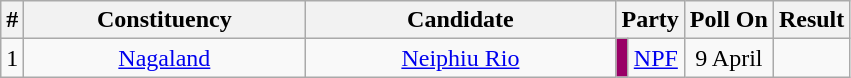<table class="wikitable sortable" style="text-align:center;">
<tr>
<th>#</th>
<th style="width:180px;">Constituency</th>
<th style="width:200px;">Candidate</th>
<th colspan="2">Party</th>
<th>Poll On</th>
<th>Result</th>
</tr>
<tr>
<td style="text-align:center;">1</td>
<td><a href='#'>Nagaland</a></td>
<td><a href='#'>Neiphiu Rio</a></td>
<td bgcolor=#990066></td>
<td><a href='#'>NPF</a></td>
<td>9 April</td>
<td></td>
</tr>
</table>
